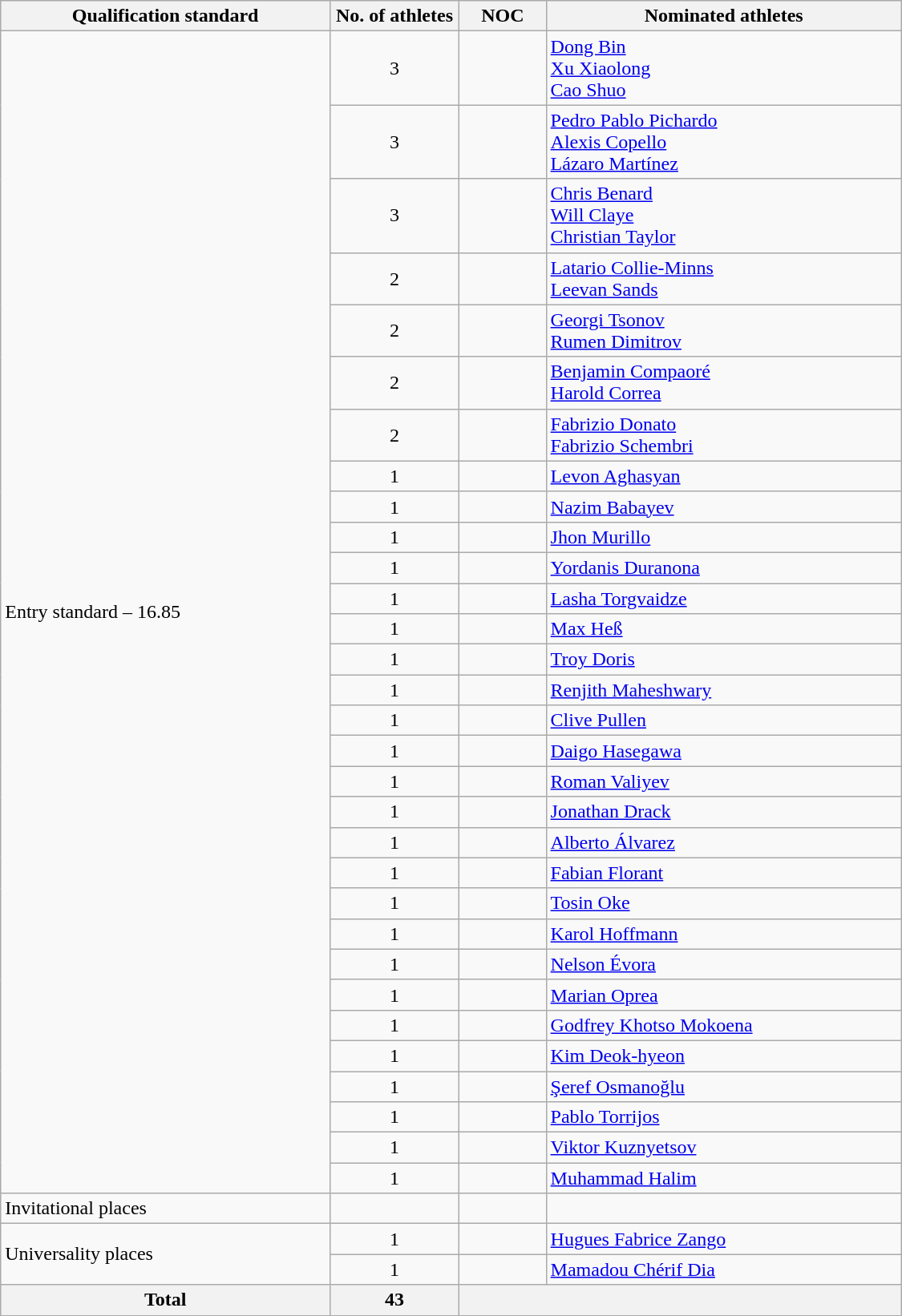<table class="wikitable"  style="text-align:left; width:750px;">
<tr>
<th>Qualification standard</th>
<th width=100>No. of athletes</th>
<th>NOC</th>
<th>Nominated athletes</th>
</tr>
<tr>
<td rowspan=31>Entry standard – 16.85</td>
<td style="text-align:center;">3</td>
<td></td>
<td><a href='#'>Dong Bin</a><br><a href='#'>Xu Xiaolong</a><br><a href='#'>Cao Shuo</a></td>
</tr>
<tr>
<td style="text-align:center;">3</td>
<td></td>
<td><a href='#'>Pedro Pablo Pichardo</a><br><a href='#'>Alexis Copello</a><br><a href='#'>Lázaro Martínez</a></td>
</tr>
<tr>
<td style="text-align:center;">3</td>
<td></td>
<td><a href='#'>Chris Benard</a><br><a href='#'>Will Claye</a><br><a href='#'>Christian Taylor</a></td>
</tr>
<tr>
<td style="text-align:center;">2</td>
<td></td>
<td><a href='#'>Latario Collie-Minns</a><br><a href='#'>Leevan Sands</a></td>
</tr>
<tr>
<td style="text-align:center;">2</td>
<td></td>
<td><a href='#'>Georgi Tsonov</a><br><a href='#'>Rumen Dimitrov</a></td>
</tr>
<tr>
<td style="text-align:center;">2</td>
<td></td>
<td><a href='#'>Benjamin Compaoré</a><br><a href='#'>Harold Correa</a></td>
</tr>
<tr>
<td style="text-align:center;">2</td>
<td></td>
<td><a href='#'>Fabrizio Donato</a><br><a href='#'>Fabrizio Schembri</a></td>
</tr>
<tr>
<td style="text-align:center;">1</td>
<td></td>
<td><a href='#'>Levon Aghasyan</a></td>
</tr>
<tr>
<td style="text-align:center;">1</td>
<td></td>
<td><a href='#'>Nazim Babayev</a></td>
</tr>
<tr>
<td style="text-align:center;">1</td>
<td></td>
<td><a href='#'>Jhon Murillo</a></td>
</tr>
<tr>
<td style="text-align:center;">1</td>
<td></td>
<td><a href='#'>Yordanis Duranona</a></td>
</tr>
<tr>
<td style="text-align:center;">1</td>
<td></td>
<td><a href='#'>Lasha Torgvaidze</a></td>
</tr>
<tr>
<td style="text-align:center;">1</td>
<td></td>
<td><a href='#'>Max Heß</a></td>
</tr>
<tr>
<td style="text-align:center;">1</td>
<td></td>
<td><a href='#'>Troy Doris</a></td>
</tr>
<tr>
<td style="text-align:center;">1</td>
<td></td>
<td><a href='#'>Renjith Maheshwary</a></td>
</tr>
<tr>
<td style="text-align:center;">1</td>
<td></td>
<td><a href='#'>Clive Pullen</a></td>
</tr>
<tr>
<td style="text-align:center;">1</td>
<td></td>
<td><a href='#'>Daigo Hasegawa</a></td>
</tr>
<tr>
<td style="text-align:center;">1</td>
<td></td>
<td><a href='#'>Roman Valiyev</a></td>
</tr>
<tr>
<td style="text-align:center;">1</td>
<td></td>
<td><a href='#'>Jonathan Drack</a></td>
</tr>
<tr>
<td style="text-align:center;">1</td>
<td></td>
<td><a href='#'>Alberto Álvarez</a></td>
</tr>
<tr>
<td style="text-align:center;">1</td>
<td></td>
<td><a href='#'>Fabian Florant</a></td>
</tr>
<tr>
<td style="text-align:center;">1</td>
<td></td>
<td><a href='#'>Tosin Oke</a></td>
</tr>
<tr>
<td style="text-align:center;">1</td>
<td></td>
<td><a href='#'>Karol Hoffmann</a></td>
</tr>
<tr>
<td style="text-align:center;">1</td>
<td></td>
<td><a href='#'>Nelson Évora</a></td>
</tr>
<tr>
<td style="text-align:center;">1</td>
<td></td>
<td><a href='#'>Marian Oprea</a></td>
</tr>
<tr>
<td style="text-align:center;">1</td>
<td></td>
<td><a href='#'>Godfrey Khotso Mokoena</a></td>
</tr>
<tr>
<td style="text-align:center;">1</td>
<td></td>
<td><a href='#'>Kim Deok-hyeon</a></td>
</tr>
<tr>
<td style="text-align:center;">1</td>
<td></td>
<td><a href='#'>Şeref Osmanoğlu</a></td>
</tr>
<tr>
<td style="text-align:center;">1</td>
<td></td>
<td><a href='#'>Pablo Torrijos</a></td>
</tr>
<tr>
<td style="text-align:center;">1</td>
<td></td>
<td><a href='#'>Viktor Kuznyetsov</a></td>
</tr>
<tr>
<td style="text-align:center;">1</td>
<td></td>
<td><a href='#'>Muhammad Halim</a></td>
</tr>
<tr>
<td>Invitational places</td>
<td></td>
<td></td>
<td></td>
</tr>
<tr>
<td rowspan=2>Universality places</td>
<td style="text-align:center;">1</td>
<td></td>
<td><a href='#'>Hugues Fabrice Zango</a></td>
</tr>
<tr>
<td style="text-align:center;">1</td>
<td></td>
<td><a href='#'>Mamadou Chérif Dia</a></td>
</tr>
<tr>
<th>Total</th>
<th>43</th>
<th colspan=2></th>
</tr>
</table>
